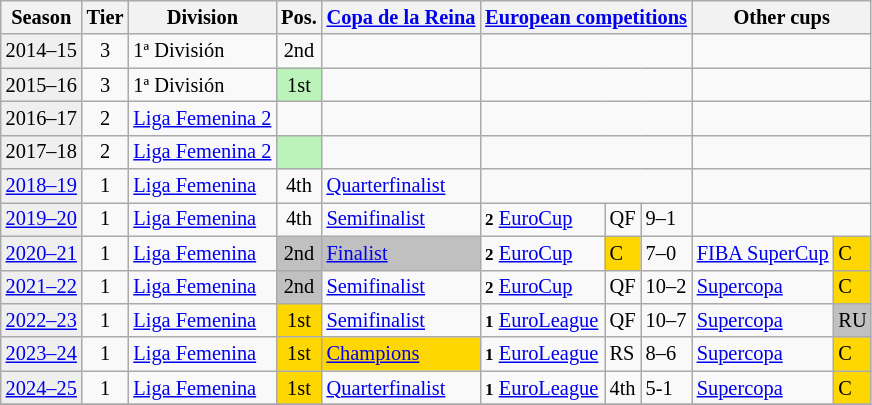<table class="wikitable" style="font-size:85%">
<tr>
<th>Season</th>
<th>Tier</th>
<th>Division</th>
<th>Pos.</th>
<th><a href='#'>Copa de la Reina</a></th>
<th colspan="3"><a href='#'>European competitions</a></th>
<th colspan="2">Other cups</th>
</tr>
<tr>
<td style="background:#efefef;">2014–15</td>
<td align="center">3</td>
<td>1ª División</td>
<td align="center">2nd</td>
<td></td>
<td colspan="3"></td>
<td colspan="2"></td>
</tr>
<tr>
<td style="background:#efefef;">2015–16</td>
<td align="center">3</td>
<td>1ª División</td>
<td align="center" bgcolor="#BBF3BB">1st</td>
<td></td>
<td colspan="3"></td>
<td colspan="2"></td>
</tr>
<tr>
<td style="background:#efefef;">2016–17</td>
<td align="center">2</td>
<td><a href='#'>Liga Femenina 2</a></td>
<td align="center"></td>
<td></td>
<td colspan="3"></td>
<td colspan="2"></td>
</tr>
<tr>
<td style="background:#efefef;">2017–18</td>
<td align="center">2</td>
<td><a href='#'>Liga Femenina 2</a></td>
<td align="center" bgcolor="#BBF3BB"></td>
<td></td>
<td colspan="3"></td>
<td colspan="2"></td>
</tr>
<tr>
<td style="background:#efefef;"><a href='#'>2018–19</a></td>
<td align="center">1</td>
<td><a href='#'>Liga Femenina</a></td>
<td align="center">4th</td>
<td><a href='#'>Quarterfinalist</a></td>
<td colspan="3"></td>
<td colspan="2"></td>
</tr>
<tr>
<td style="background:#efefef;"><a href='#'>2019–20</a></td>
<td align="center">1</td>
<td><a href='#'>Liga Femenina</a></td>
<td align="center">4th</td>
<td><a href='#'>Semifinalist</a></td>
<td align="left"><small><strong>2</strong></small> <a href='#'>EuroCup</a></td>
<td>QF</td>
<td>9–1</td>
<td colspan="2"></td>
</tr>
<tr>
<td style="background:#efefef;"><a href='#'>2020–21</a></td>
<td align="center">1</td>
<td><a href='#'>Liga Femenina</a></td>
<td align="center" bgcolor="silver">2nd</td>
<td bgcolor="silver"><a href='#'>Finalist</a></td>
<td align="left"><small><strong>2</strong></small> <a href='#'>EuroCup</a></td>
<td bgcolor="gold">C</td>
<td>7–0</td>
<td align="left"><a href='#'>FIBA SuperCup</a></td>
<td bgcolor="gold">C</td>
</tr>
<tr>
<td style="background:#efefef;"><a href='#'>2021–22</a></td>
<td align="center">1</td>
<td><a href='#'>Liga Femenina</a></td>
<td align="center" bgcolor="silver">2nd</td>
<td><a href='#'>Semifinalist</a></td>
<td align="left"><small><strong>2</strong></small> <a href='#'>EuroCup</a></td>
<td>QF</td>
<td>10–2</td>
<td align="left"><a href='#'>Supercopa</a></td>
<td bgcolor="gold">C</td>
</tr>
<tr>
<td style="background:#efefef;"><a href='#'>2022–23</a></td>
<td align="center">1</td>
<td><a href='#'>Liga Femenina</a></td>
<td align="center" bgcolor="gold">1st</td>
<td><a href='#'>Semifinalist</a></td>
<td align="left"><small><strong>1</strong></small> <a href='#'>EuroLeague</a></td>
<td>QF</td>
<td>10–7</td>
<td align="left"><a href='#'>Supercopa</a></td>
<td bgcolor="silver">RU</td>
</tr>
<tr>
<td style="background:#efefef;"><a href='#'>2023–24</a></td>
<td align="center">1</td>
<td><a href='#'>Liga Femenina</a></td>
<td align="center" bgcolor="gold">1st</td>
<td bgcolor="gold"><a href='#'>Champions</a></td>
<td align="left"><small><strong>1</strong></small> <a href='#'>EuroLeague</a></td>
<td>RS</td>
<td>8–6</td>
<td align="left"><a href='#'>Supercopa</a></td>
<td bgcolor="gold">C</td>
</tr>
<tr>
<td style="background:#efefef;"><a href='#'>2024–25</a></td>
<td align="center">1</td>
<td><a href='#'>Liga Femenina</a></td>
<td align="center" bgcolor="gold">1st</td>
<td bgcolor=""><a href='#'>Quarterfinalist</a></td>
<td align="left"><small><strong>1</strong></small> <a href='#'>EuroLeague</a></td>
<td>4th</td>
<td>5-1</td>
<td align="left"><a href='#'>Supercopa</a></td>
<td bgcolor="gold">C</td>
</tr>
<tr>
</tr>
</table>
